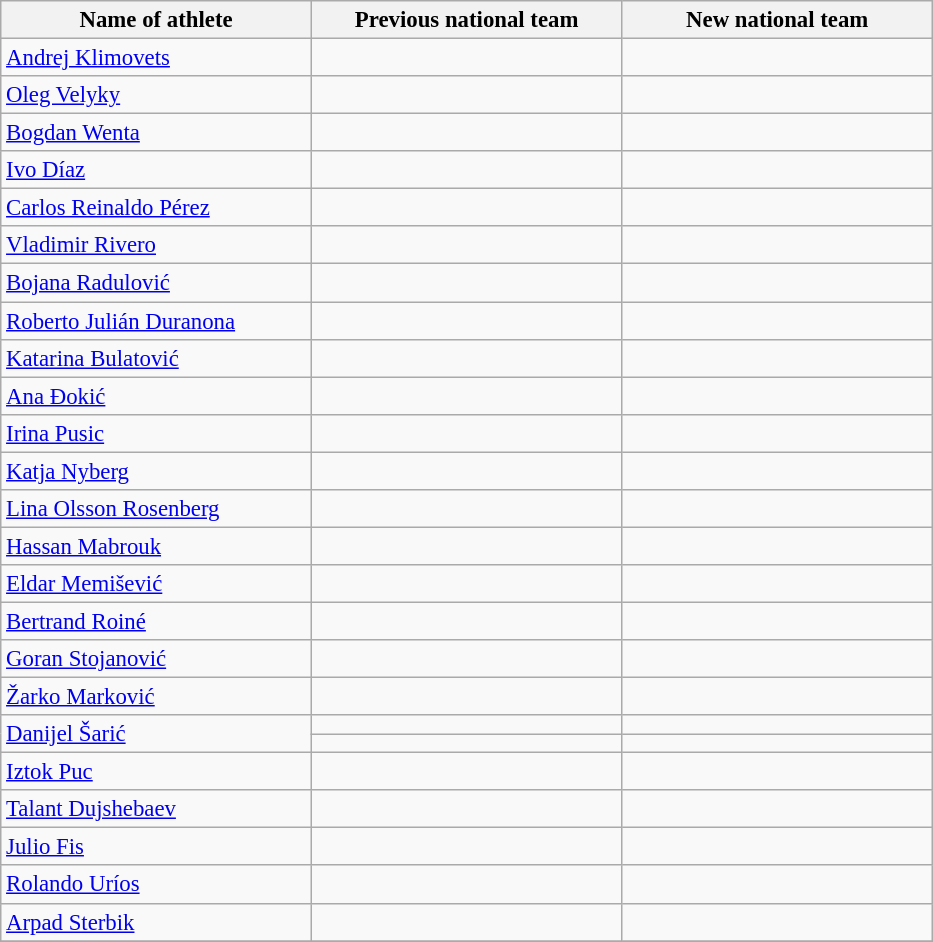<table class="wikitable sortable" style="border-collapse: collapse; font-size: 95%;">
<tr>
<th width=200>Name of athlete</th>
<th width=200>Previous national team</th>
<th width=200>New national team</th>
</tr>
<tr>
<td><a href='#'>Andrej Klimovets</a></td>
<td></td>
<td></td>
</tr>
<tr>
<td><a href='#'>Oleg Velyky</a></td>
<td></td>
<td></td>
</tr>
<tr>
<td><a href='#'>Bogdan Wenta</a></td>
<td></td>
<td></td>
</tr>
<tr>
<td><a href='#'>Ivo Díaz</a></td>
<td></td>
<td></td>
</tr>
<tr>
<td><a href='#'>Carlos Reinaldo Pérez</a></td>
<td></td>
<td></td>
</tr>
<tr>
<td><a href='#'>Vladimir Rivero</a></td>
<td></td>
<td></td>
</tr>
<tr>
<td><a href='#'>Bojana Radulović</a></td>
<td></td>
<td></td>
</tr>
<tr>
<td><a href='#'>Roberto Julián Duranona</a></td>
<td></td>
<td></td>
</tr>
<tr>
<td><a href='#'>Katarina Bulatović</a></td>
<td></td>
<td></td>
</tr>
<tr>
<td><a href='#'>Ana Đokić</a></td>
<td></td>
<td></td>
</tr>
<tr>
<td><a href='#'>Irina Pusic</a></td>
<td></td>
<td></td>
</tr>
<tr>
<td><a href='#'>Katja Nyberg</a></td>
<td></td>
<td></td>
</tr>
<tr>
<td><a href='#'>Lina Olsson Rosenberg</a></td>
<td></td>
<td></td>
</tr>
<tr>
<td><a href='#'>Hassan Mabrouk</a></td>
<td></td>
<td></td>
</tr>
<tr>
<td><a href='#'>Eldar Memišević</a></td>
<td></td>
<td></td>
</tr>
<tr>
<td><a href='#'>Bertrand Roiné</a></td>
<td></td>
<td></td>
</tr>
<tr>
<td><a href='#'>Goran Stojanović</a></td>
<td></td>
<td></td>
</tr>
<tr>
<td><a href='#'>Žarko Marković</a></td>
<td></td>
<td></td>
</tr>
<tr>
<td rowspan=2><a href='#'>Danijel Šarić</a></td>
<td></td>
<td></td>
</tr>
<tr>
<td></td>
<td></td>
</tr>
<tr>
<td><a href='#'>Iztok Puc</a></td>
<td></td>
<td></td>
</tr>
<tr>
<td><a href='#'>Talant Dujshebaev</a></td>
<td></td>
<td></td>
</tr>
<tr>
<td><a href='#'>Julio Fis</a></td>
<td></td>
<td></td>
</tr>
<tr>
<td><a href='#'>Rolando Uríos</a></td>
<td></td>
<td></td>
</tr>
<tr>
<td><a href='#'>Arpad Sterbik</a></td>
<td></td>
<td></td>
</tr>
<tr>
</tr>
</table>
